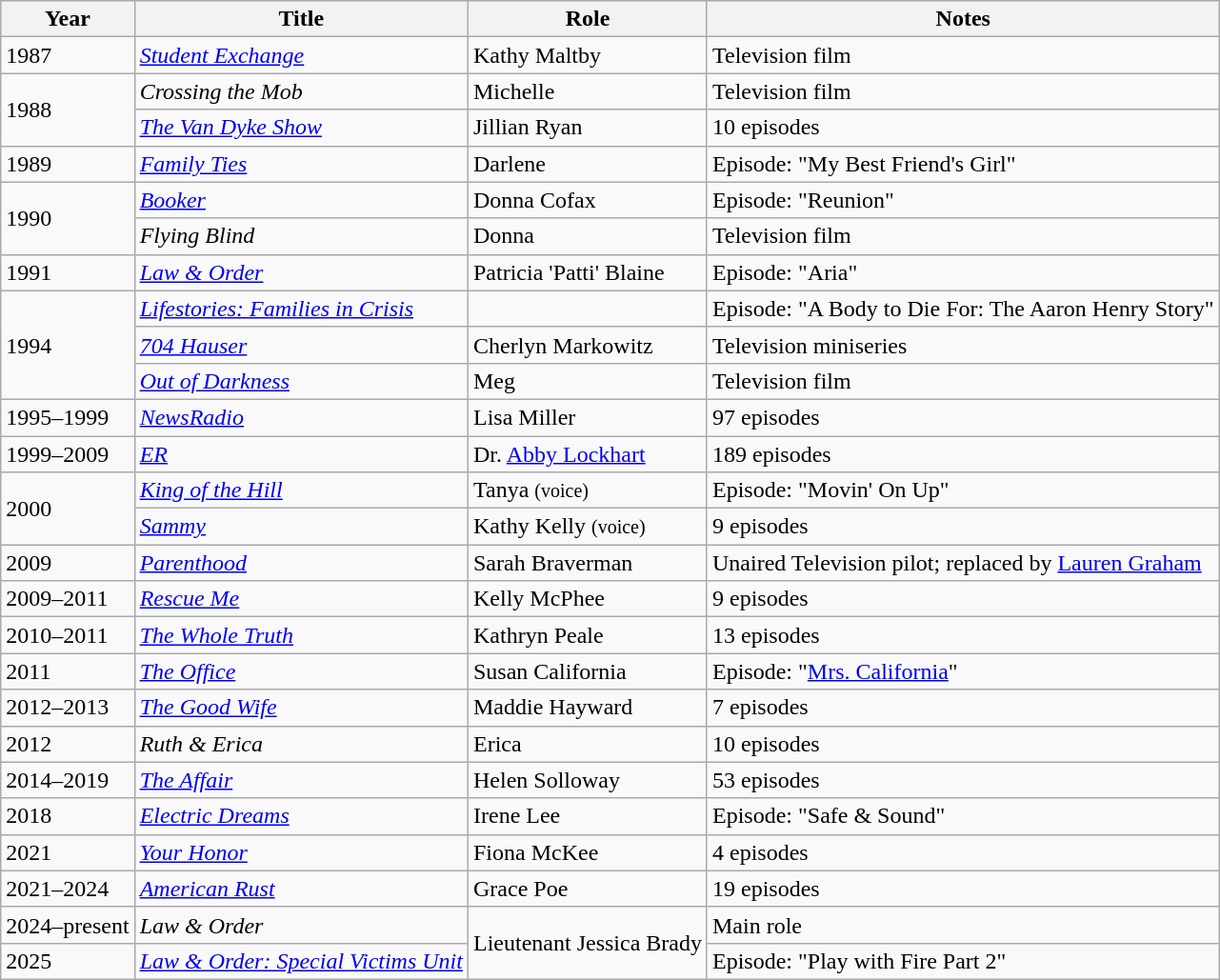<table class="wikitable">
<tr>
<th>Year</th>
<th>Title</th>
<th>Role</th>
<th>Notes</th>
</tr>
<tr>
<td>1987</td>
<td><em><a href='#'>Student Exchange</a></em></td>
<td>Kathy Maltby</td>
<td>Television film</td>
</tr>
<tr>
<td rowspan="2">1988</td>
<td><em>Crossing the Mob</em></td>
<td>Michelle</td>
<td>Television film</td>
</tr>
<tr>
<td><em><a href='#'>The Van Dyke Show</a></em></td>
<td>Jillian Ryan</td>
<td>10 episodes</td>
</tr>
<tr>
<td>1989</td>
<td><em><a href='#'>Family Ties</a></em></td>
<td>Darlene</td>
<td>Episode: "My Best Friend's Girl"</td>
</tr>
<tr>
<td rowspan="2">1990</td>
<td><em><a href='#'>Booker</a></em></td>
<td>Donna Cofax</td>
<td>Episode: "Reunion"</td>
</tr>
<tr>
<td><em>Flying Blind</em></td>
<td>Donna</td>
<td>Television film</td>
</tr>
<tr>
<td>1991</td>
<td><em><a href='#'>Law & Order</a></em></td>
<td>Patricia 'Patti' Blaine</td>
<td>Episode: "Aria"</td>
</tr>
<tr>
<td rowspan="3">1994</td>
<td><em><a href='#'>Lifestories: Families in Crisis</a></em></td>
<td></td>
<td>Episode: "A Body to Die For: The Aaron Henry Story"</td>
</tr>
<tr>
<td><em><a href='#'>704 Hauser</a></em></td>
<td>Cherlyn Markowitz</td>
<td>Television miniseries</td>
</tr>
<tr>
<td><em><a href='#'>Out of Darkness</a></em></td>
<td>Meg</td>
<td>Television film</td>
</tr>
<tr>
<td>1995–1999</td>
<td><em><a href='#'>NewsRadio</a></em></td>
<td>Lisa Miller</td>
<td>97 episodes</td>
</tr>
<tr>
<td>1999–2009</td>
<td><em><a href='#'>ER</a></em></td>
<td>Dr. <a href='#'>Abby Lockhart</a></td>
<td>189 episodes</td>
</tr>
<tr>
<td rowspan="2">2000</td>
<td><em><a href='#'>King of the Hill</a></em></td>
<td>Tanya <small>(voice)</small></td>
<td>Episode: "Movin' On Up"</td>
</tr>
<tr>
<td><em><a href='#'>Sammy</a></em></td>
<td>Kathy Kelly <small>(voice)</small></td>
<td>9 episodes</td>
</tr>
<tr>
<td>2009</td>
<td><em><a href='#'>Parenthood</a></em></td>
<td>Sarah Braverman</td>
<td>Unaired Television pilot; replaced by <a href='#'>Lauren Graham</a></td>
</tr>
<tr>
<td>2009–2011</td>
<td><em><a href='#'>Rescue Me</a></em></td>
<td>Kelly McPhee</td>
<td>9 episodes</td>
</tr>
<tr>
<td>2010–2011</td>
<td><em><a href='#'>The Whole Truth</a></em></td>
<td>Kathryn Peale</td>
<td>13 episodes</td>
</tr>
<tr>
<td>2011</td>
<td><em><a href='#'>The Office</a></em></td>
<td>Susan California</td>
<td>Episode: "<a href='#'>Mrs. California</a>"</td>
</tr>
<tr>
<td>2012–2013</td>
<td><em><a href='#'>The Good Wife</a></em></td>
<td>Maddie Hayward</td>
<td>7 episodes</td>
</tr>
<tr>
<td>2012</td>
<td><em>Ruth & Erica</em></td>
<td>Erica</td>
<td>10 episodes</td>
</tr>
<tr>
<td>2014–2019</td>
<td><em><a href='#'>The Affair</a></em></td>
<td>Helen Solloway</td>
<td>53 episodes</td>
</tr>
<tr>
<td>2018</td>
<td><em><a href='#'>Electric Dreams</a></em></td>
<td>Irene Lee</td>
<td>Episode: "Safe & Sound"</td>
</tr>
<tr>
<td>2021</td>
<td><em><a href='#'>Your Honor</a></em></td>
<td>Fiona McKee</td>
<td>4 episodes</td>
</tr>
<tr>
<td>2021–2024</td>
<td><em><a href='#'>American Rust</a></em></td>
<td>Grace Poe</td>
<td>19 episodes</td>
</tr>
<tr>
<td>2024–present</td>
<td><em>Law & Order</em></td>
<td rowspan="2">Lieutenant Jessica Brady</td>
<td>Main role</td>
</tr>
<tr>
<td>2025</td>
<td><em><a href='#'>Law & Order: Special Victims Unit</a></em></td>
<td>Episode: "Play with Fire Part 2"</td>
</tr>
</table>
